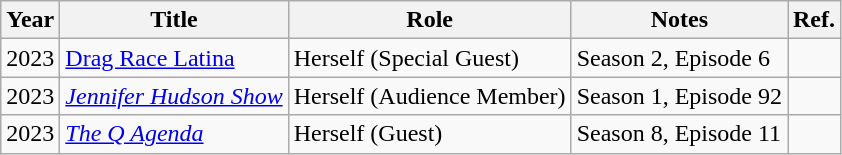<table class="wikitable">
<tr>
<th>Year</th>
<th>Title</th>
<th>Role</th>
<th>Notes</th>
<th>Ref.</th>
</tr>
<tr>
<td>2023</td>
<td><a href='#'>Drag Race Latina</a></td>
<td>Herself (Special Guest)</td>
<td>Season 2, Episode 6</td>
<td></td>
</tr>
<tr>
<td>2023</td>
<td><a href='#'><em>Jennifer Hudson Show</em></a></td>
<td>Herself (Audience Member)</td>
<td>Season 1, Episode 92</td>
<td></td>
</tr>
<tr>
<td>2023</td>
<td><em><a href='#'>The Q Agenda</a></em></td>
<td>Herself (Guest)</td>
<td>Season 8, Episode 11</td>
<td></td>
</tr>
</table>
